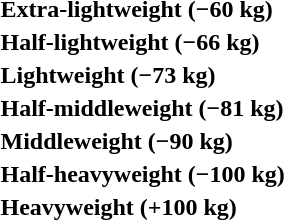<table>
<tr>
<th rowspan=2 style="text-align:left;">Extra-lightweight (−60 kg)</th>
<td rowspan=2></td>
<td rowspan=2></td>
<td></td>
</tr>
<tr>
<td></td>
</tr>
<tr>
<th rowspan=2 style="text-align:left;">Half-lightweight (−66 kg)</th>
<td rowspan=2></td>
<td rowspan=2></td>
<td></td>
</tr>
<tr>
<td></td>
</tr>
<tr>
<th rowspan=2 style="text-align:left;">Lightweight (−73 kg)</th>
<td rowspan=2></td>
<td rowspan=2></td>
<td></td>
</tr>
<tr>
<td></td>
</tr>
<tr>
<th rowspan=2 style="text-align:left;">Half-middleweight (−81 kg)</th>
<td rowspan=2></td>
<td rowspan=2></td>
<td></td>
</tr>
<tr>
<td></td>
</tr>
<tr>
<th rowspan=2 style="text-align:left;">Middleweight (−90 kg)</th>
<td rowspan=2></td>
<td rowspan=2></td>
<td></td>
</tr>
<tr>
<td></td>
</tr>
<tr>
<th rowspan=2 style="text-align:left;">Half-heavyweight (−100 kg)</th>
<td rowspan=2></td>
<td rowspan=2></td>
<td></td>
</tr>
<tr>
<td></td>
</tr>
<tr>
<th rowspan=2 style="text-align:left;">Heavyweight (+100 kg)</th>
<td rowspan=2></td>
<td rowspan=2></td>
<td></td>
</tr>
<tr>
<td></td>
</tr>
</table>
